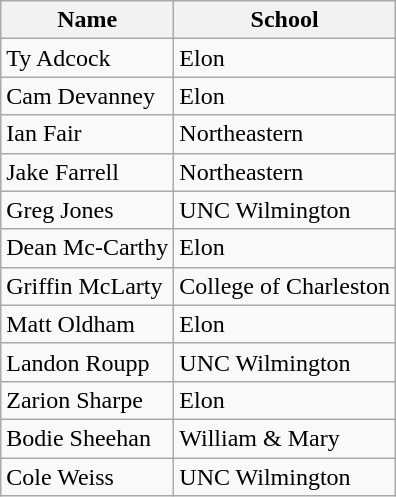<table class=wikitable>
<tr>
<th>Name</th>
<th>School</th>
</tr>
<tr>
<td>Ty Adcock</td>
<td>Elon</td>
</tr>
<tr>
<td>Cam Devanney</td>
<td>Elon</td>
</tr>
<tr>
<td>Ian Fair</td>
<td>Northeastern</td>
</tr>
<tr>
<td>Jake Farrell</td>
<td>Northeastern</td>
</tr>
<tr>
<td>Greg Jones</td>
<td>UNC Wilmington</td>
</tr>
<tr>
<td>Dean Mc‑Carthy</td>
<td>Elon</td>
</tr>
<tr>
<td>Griffin McLarty</td>
<td>College of Charleston</td>
</tr>
<tr>
<td>Matt Oldham</td>
<td>Elon</td>
</tr>
<tr>
<td>Landon Roupp</td>
<td>UNC Wilmington</td>
</tr>
<tr>
<td>Zarion Sharpe</td>
<td>Elon</td>
</tr>
<tr>
<td>Bodie Sheehan</td>
<td>William & Mary</td>
</tr>
<tr>
<td>Cole Weiss</td>
<td>UNC Wilmington</td>
</tr>
</table>
